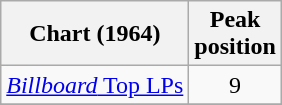<table class="wikitable">
<tr>
<th>Chart (1964)</th>
<th>Peak<br>position</th>
</tr>
<tr>
<td><a href='#'><em>Billboard</em> Top LPs</a></td>
<td align="center">9</td>
</tr>
<tr>
</tr>
</table>
